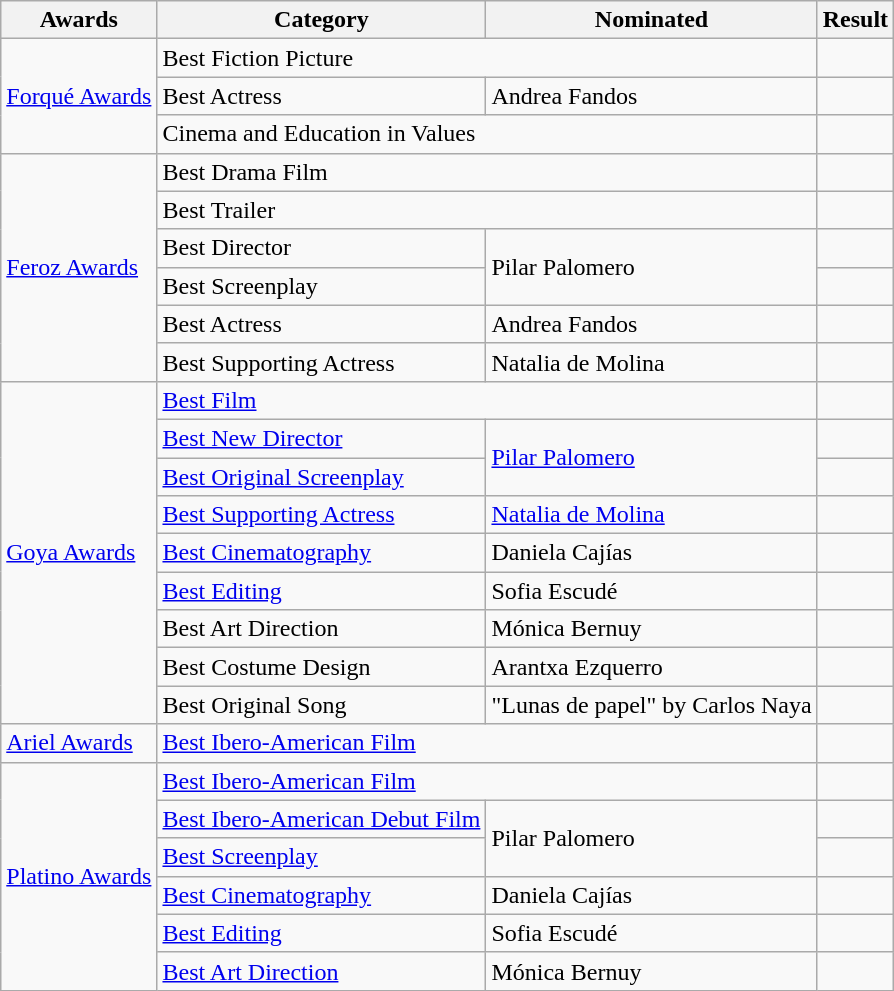<table class="wikitable">
<tr>
<th>Awards</th>
<th>Category</th>
<th>Nominated</th>
<th>Result</th>
</tr>
<tr>
<td rowspan = "3"><a href='#'>Forqué Awards</a></td>
<td colspan = "2">Best Fiction Picture</td>
<td></td>
</tr>
<tr>
<td>Best Actress</td>
<td>Andrea Fandos</td>
<td></td>
</tr>
<tr>
<td colspan = "2">Cinema and Education in Values</td>
<td></td>
</tr>
<tr>
<td rowspan=6><a href='#'>Feroz Awards</a></td>
<td colspan=2>Best Drama Film</td>
<td></td>
</tr>
<tr>
<td colspan=2>Best Trailer</td>
<td></td>
</tr>
<tr>
<td>Best Director</td>
<td rowspan=2>Pilar Palomero</td>
<td></td>
</tr>
<tr>
<td>Best Screenplay</td>
<td></td>
</tr>
<tr>
<td>Best Actress</td>
<td>Andrea Fandos</td>
<td></td>
</tr>
<tr>
<td>Best Supporting Actress</td>
<td>Natalia de Molina</td>
<td></td>
</tr>
<tr>
<td rowspan=9><a href='#'>Goya Awards</a></td>
<td colspan=2><a href='#'>Best Film</a></td>
<td></td>
</tr>
<tr>
<td><a href='#'>Best New Director</a></td>
<td rowspan=2><a href='#'>Pilar Palomero</a></td>
<td></td>
</tr>
<tr>
<td><a href='#'>Best Original Screenplay</a></td>
<td></td>
</tr>
<tr>
<td><a href='#'>Best Supporting Actress</a></td>
<td><a href='#'>Natalia de Molina</a></td>
<td></td>
</tr>
<tr>
<td><a href='#'>Best Cinematography</a></td>
<td>Daniela Cajías</td>
<td></td>
</tr>
<tr>
<td><a href='#'>Best Editing</a></td>
<td>Sofia Escudé</td>
<td></td>
</tr>
<tr>
<td>Best Art Direction</td>
<td>Mónica Bernuy</td>
<td></td>
</tr>
<tr>
<td>Best Costume Design</td>
<td>Arantxa Ezquerro</td>
<td></td>
</tr>
<tr>
<td>Best Original Song</td>
<td>"Lunas de papel" by Carlos Naya</td>
<td></td>
</tr>
<tr>
<td><a href='#'>Ariel Awards</a></td>
<td colspan=2><a href='#'>Best Ibero-American Film</a></td>
<td></td>
</tr>
<tr>
<td rowspan=6><a href='#'>Platino Awards</a></td>
<td colspan=2><a href='#'>Best Ibero-American Film</a></td>
<td></td>
</tr>
<tr>
<td><a href='#'>Best Ibero-American Debut Film</a></td>
<td rowspan=2>Pilar Palomero</td>
<td></td>
</tr>
<tr>
<td><a href='#'>Best Screenplay</a></td>
<td></td>
</tr>
<tr>
<td><a href='#'>Best Cinematography</a></td>
<td>Daniela Cajías</td>
<td></td>
</tr>
<tr>
<td><a href='#'>Best Editing</a></td>
<td>Sofia Escudé</td>
<td></td>
</tr>
<tr>
<td><a href='#'>Best Art Direction</a></td>
<td>Mónica Bernuy</td>
<td></td>
</tr>
</table>
